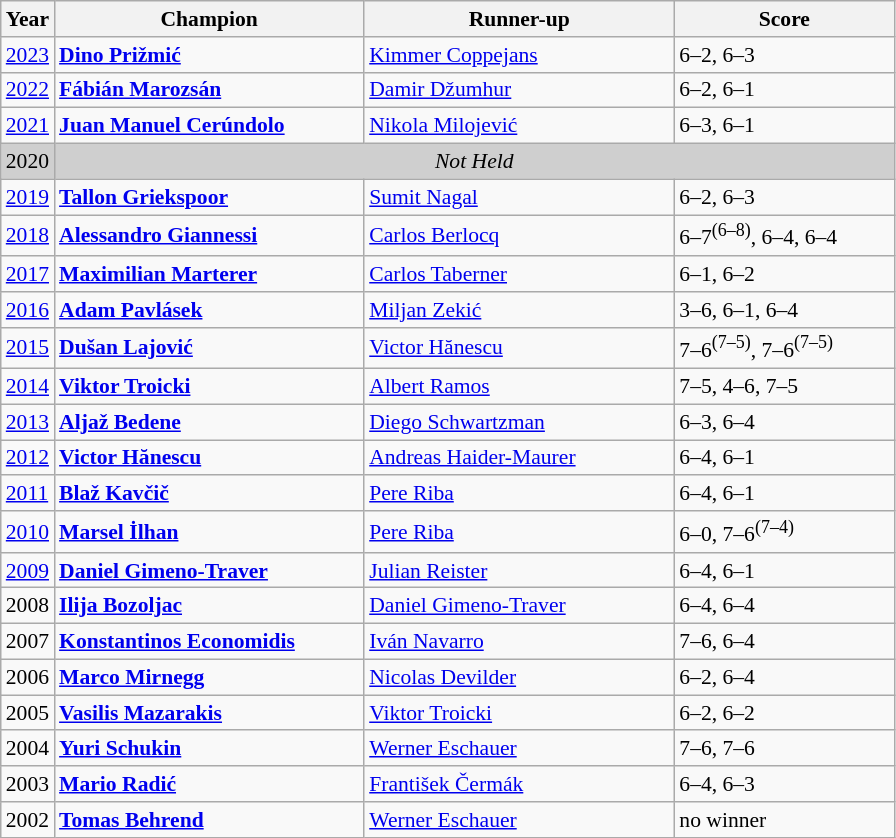<table class="wikitable" style="font-size:90%">
<tr>
<th>Year</th>
<th width="200">Champion</th>
<th width="200">Runner-up</th>
<th width="140">Score</th>
</tr>
<tr>
<td><a href='#'>2023</a></td>
<td> <strong><a href='#'>Dino Prižmić</a></strong></td>
<td> <a href='#'>Kimmer Coppejans</a></td>
<td>6–2, 6–3</td>
</tr>
<tr>
<td><a href='#'>2022</a></td>
<td> <strong><a href='#'>Fábián Marozsán</a></strong></td>
<td> <a href='#'>Damir Džumhur</a></td>
<td>6–2, 6–1</td>
</tr>
<tr>
<td><a href='#'>2021</a></td>
<td> <strong><a href='#'>Juan Manuel Cerúndolo</a></strong></td>
<td> <a href='#'>Nikola Milojević</a></td>
<td>6–3, 6–1</td>
</tr>
<tr>
<td style="background:#cfcfcf">2020</td>
<td colspan=3 align=center style="background:#cfcfcf"><em>Not Held</em></td>
</tr>
<tr>
<td><a href='#'>2019</a></td>
<td> <strong><a href='#'>Tallon Griekspoor</a></strong></td>
<td> <a href='#'>Sumit Nagal</a></td>
<td>6–2, 6–3</td>
</tr>
<tr>
<td><a href='#'>2018</a></td>
<td> <strong><a href='#'>Alessandro Giannessi</a></strong></td>
<td> <a href='#'>Carlos Berlocq</a></td>
<td>6–7<sup>(6–8)</sup>, 6–4, 6–4</td>
</tr>
<tr>
<td><a href='#'>2017</a></td>
<td> <strong><a href='#'>Maximilian Marterer</a></strong></td>
<td> <a href='#'>Carlos Taberner</a></td>
<td>6–1, 6–2</td>
</tr>
<tr>
<td><a href='#'>2016</a></td>
<td> <strong><a href='#'>Adam Pavlásek</a></strong></td>
<td> <a href='#'>Miljan Zekić</a></td>
<td>3–6, 6–1, 6–4</td>
</tr>
<tr>
<td><a href='#'>2015</a></td>
<td> <strong><a href='#'>Dušan Lajović</a></strong></td>
<td> <a href='#'>Victor Hănescu</a></td>
<td>7–6<sup>(7–5)</sup>, 7–6<sup>(7–5)</sup></td>
</tr>
<tr>
<td><a href='#'>2014</a></td>
<td> <strong><a href='#'>Viktor Troicki</a></strong></td>
<td> <a href='#'>Albert Ramos</a></td>
<td>7–5, 4–6, 7–5</td>
</tr>
<tr>
<td><a href='#'>2013</a></td>
<td> <strong><a href='#'>Aljaž Bedene</a></strong></td>
<td> <a href='#'>Diego Schwartzman</a></td>
<td>6–3, 6–4</td>
</tr>
<tr>
<td><a href='#'>2012</a></td>
<td> <strong><a href='#'>Victor Hănescu</a></strong></td>
<td> <a href='#'>Andreas Haider-Maurer</a></td>
<td>6–4, 6–1</td>
</tr>
<tr>
<td><a href='#'>2011</a></td>
<td> <strong><a href='#'>Blaž Kavčič</a></strong></td>
<td> <a href='#'>Pere Riba</a></td>
<td>6–4, 6–1</td>
</tr>
<tr>
<td><a href='#'>2010</a></td>
<td> <strong><a href='#'>Marsel İlhan</a></strong></td>
<td> <a href='#'>Pere Riba</a></td>
<td>6–0, 7–6<sup>(7–4)</sup></td>
</tr>
<tr>
<td><a href='#'>2009</a></td>
<td> <strong><a href='#'>Daniel Gimeno-Traver</a></strong></td>
<td> <a href='#'>Julian Reister</a></td>
<td>6–4, 6–1</td>
</tr>
<tr>
<td>2008</td>
<td> <strong><a href='#'>Ilija Bozoljac</a></strong></td>
<td> <a href='#'>Daniel Gimeno-Traver</a></td>
<td>6–4, 6–4</td>
</tr>
<tr>
<td>2007</td>
<td> <strong><a href='#'>Konstantinos Economidis</a></strong></td>
<td> <a href='#'>Iván Navarro</a></td>
<td>7–6, 6–4</td>
</tr>
<tr>
<td>2006</td>
<td> <strong><a href='#'>Marco Mirnegg</a></strong></td>
<td> <a href='#'>Nicolas Devilder</a></td>
<td>6–2, 6–4</td>
</tr>
<tr>
<td>2005</td>
<td> <strong><a href='#'>Vasilis Mazarakis</a></strong></td>
<td> <a href='#'>Viktor Troicki</a></td>
<td>6–2, 6–2</td>
</tr>
<tr>
<td>2004</td>
<td> <strong><a href='#'>Yuri Schukin</a></strong></td>
<td> <a href='#'>Werner Eschauer</a></td>
<td>7–6, 7–6</td>
</tr>
<tr>
<td>2003</td>
<td> <strong><a href='#'>Mario Radić</a></strong></td>
<td> <a href='#'>František Čermák</a></td>
<td>6–4, 6–3</td>
</tr>
<tr>
<td>2002</td>
<td> <strong><a href='#'>Tomas Behrend</a></strong></td>
<td> <a href='#'>Werner Eschauer</a></td>
<td>no winner</td>
</tr>
</table>
